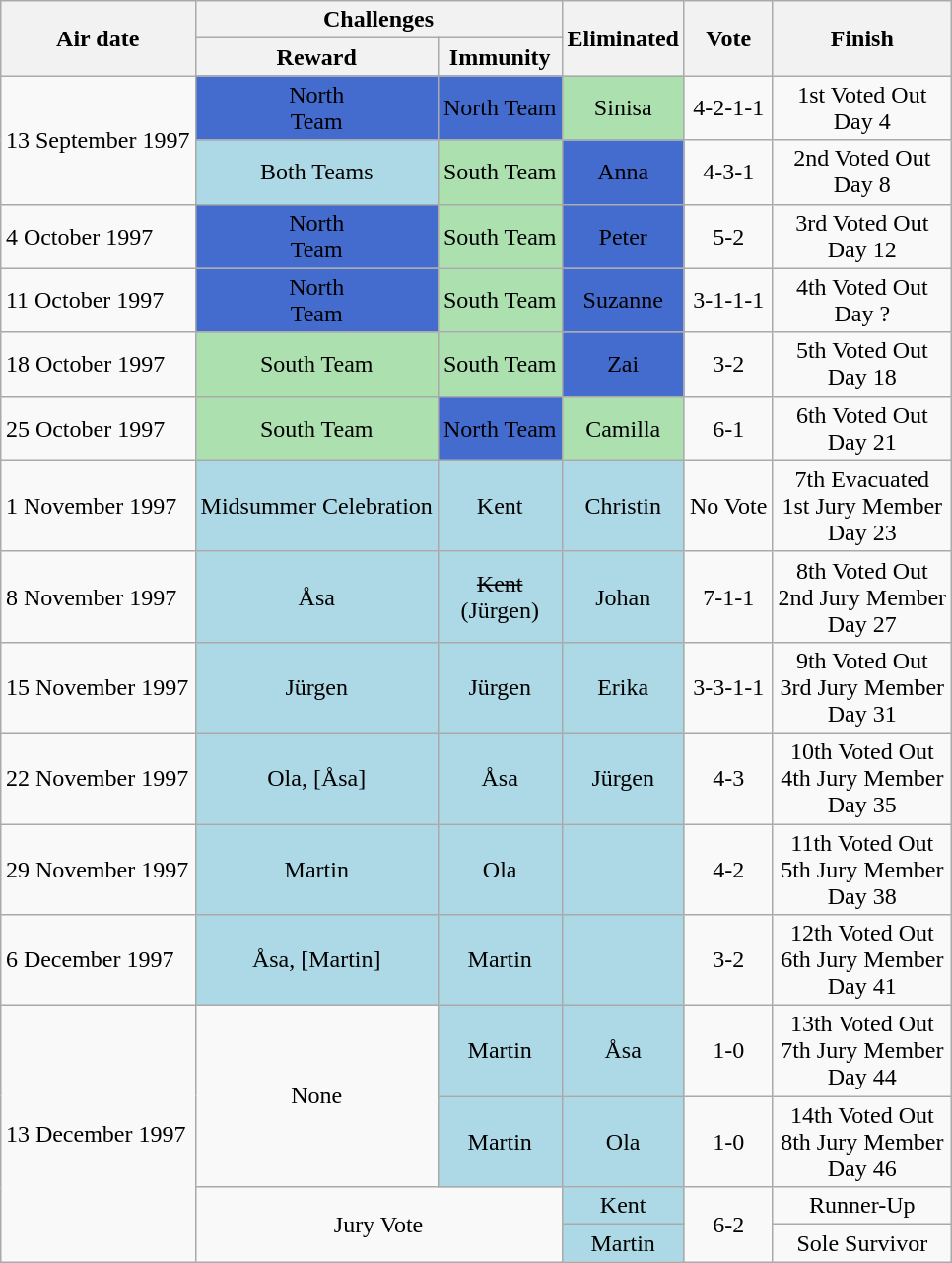<table class="wikitable" style="margin:auto; text-align:center">
<tr>
<th rowspan=2>Air date</th>
<th colspan=2>Challenges</th>
<th rowspan=2>Eliminated</th>
<th rowspan=2>Vote</th>
<th rowspan=2>Finish</th>
</tr>
<tr>
<th>Reward</th>
<th>Immunity</th>
</tr>
<tr>
<td align="left" rowspan=2>13 September 1997</td>
<td bgcolor="#446CCF"><span>North<br>Team</span></td>
<td bgcolor="#446CCF"><span>North Team</span></td>
<td bgcolor="#ACE1AF">Sinisa</td>
<td>4-2-1-1</td>
<td>1st Voted Out<br>Day 4</td>
</tr>
<tr>
<td bgcolor= "lightblue">Both Teams</td>
<td bgcolor="#ACE1AF">South Team</td>
<td bgcolor="#446CCF"><span>Anna</span></td>
<td>4-3-1</td>
<td>2nd Voted Out<br>Day 8</td>
</tr>
<tr>
<td align="left">4 October 1997</td>
<td bgcolor="#446CCF"><span>North<br>Team</span></td>
<td bgcolor="#ACE1AF">South Team</td>
<td bgcolor="#446CCF"><span>Peter</span></td>
<td>5-2</td>
<td>3rd Voted Out<br>Day 12</td>
</tr>
<tr>
<td align="left">11 October 1997</td>
<td bgcolor="#446CCF"><span>North<br>Team</span></td>
<td bgcolor="#ACE1AF">South Team</td>
<td bgcolor="#446CCF"><span>Suzanne</span></td>
<td>3-1-1-1</td>
<td>4th Voted Out<br>Day ?</td>
</tr>
<tr>
<td align="left">18 October 1997</td>
<td bgcolor="#ACE1AF">South Team</td>
<td bgcolor="#ACE1AF">South Team</td>
<td bgcolor="#446CCF"><span>Zai</span></td>
<td>3-2</td>
<td>5th Voted Out<br>Day 18</td>
</tr>
<tr>
<td align="left">25 October 1997</td>
<td bgcolor="#ACE1AF">South Team</td>
<td bgcolor="#446CCF"><span>North Team</span></td>
<td bgcolor="#ACE1AF">Camilla</td>
<td>6-1</td>
<td>6th Voted Out<br>Day 21</td>
</tr>
<tr>
<td align="left">1 November 1997</td>
<td bgcolor="lightblue">Midsummer Celebration</td>
<td bgcolor="lightblue">Kent</td>
<td bgcolor="lightblue">Christin</td>
<td>No Vote</td>
<td>7th Evacuated<br>1st Jury Member<br>Day 23</td>
</tr>
<tr>
<td align="left">8 November 1997</td>
<td bgcolor="lightblue">Åsa</td>
<td bgcolor="lightblue"><s>Kent</s><br>(Jürgen)</td>
<td bgcolor="lightblue">Johan</td>
<td>7-1-1</td>
<td>8th Voted Out<br>2nd Jury Member<br>Day 27</td>
</tr>
<tr>
<td align="left">15 November 1997</td>
<td bgcolor="lightblue">Jürgen</td>
<td bgcolor="lightblue">Jürgen</td>
<td bgcolor="lightblue">Erika</td>
<td>3-3-1-1</td>
<td>9th Voted Out<br>3rd Jury Member<br>Day 31</td>
</tr>
<tr>
<td align="left">22 November 1997</td>
<td bgcolor="lightblue">Ola, [Åsa]</td>
<td bgcolor="lightblue">Åsa</td>
<td bgcolor="lightblue">Jürgen</td>
<td>4-3</td>
<td>10th Voted Out<br>4th Jury Member<br>Day 35</td>
</tr>
<tr>
<td align="left">29 November 1997</td>
<td bgcolor="lightblue">Martin</td>
<td bgcolor="lightblue">Ola</td>
<td bgcolor="lightblue"></td>
<td>4-2</td>
<td>11th Voted Out<br>5th Jury Member<br>Day 38</td>
</tr>
<tr>
<td align="left">6 December 1997</td>
<td bgcolor="lightblue">Åsa, [Martin]</td>
<td bgcolor="lightblue">Martin</td>
<td bgcolor="lightblue"></td>
<td>3-2</td>
<td>12th Voted Out<br>6th Jury Member<br>Day 41</td>
</tr>
<tr>
<td rowspan=4 align="left">13 December 1997</td>
<td rowspan=2>None</td>
<td bgcolor="lightblue">Martin</td>
<td bgcolor="lightblue">Åsa</td>
<td>1-0</td>
<td>13th Voted Out<br>7th Jury Member<br>Day 44</td>
</tr>
<tr>
<td bgcolor="lightblue">Martin</td>
<td bgcolor="lightblue">Ola</td>
<td>1-0</td>
<td>14th Voted Out<br>8th Jury Member<br>Day 46</td>
</tr>
<tr>
<td rowspan=2 colspan=2>Jury Vote</td>
<td bgcolor="lightblue">Kent</td>
<td rowspan=2>6-2</td>
<td>Runner-Up</td>
</tr>
<tr>
<td bgcolor="lightblue">Martin</td>
<td>Sole Survivor</td>
</tr>
</table>
